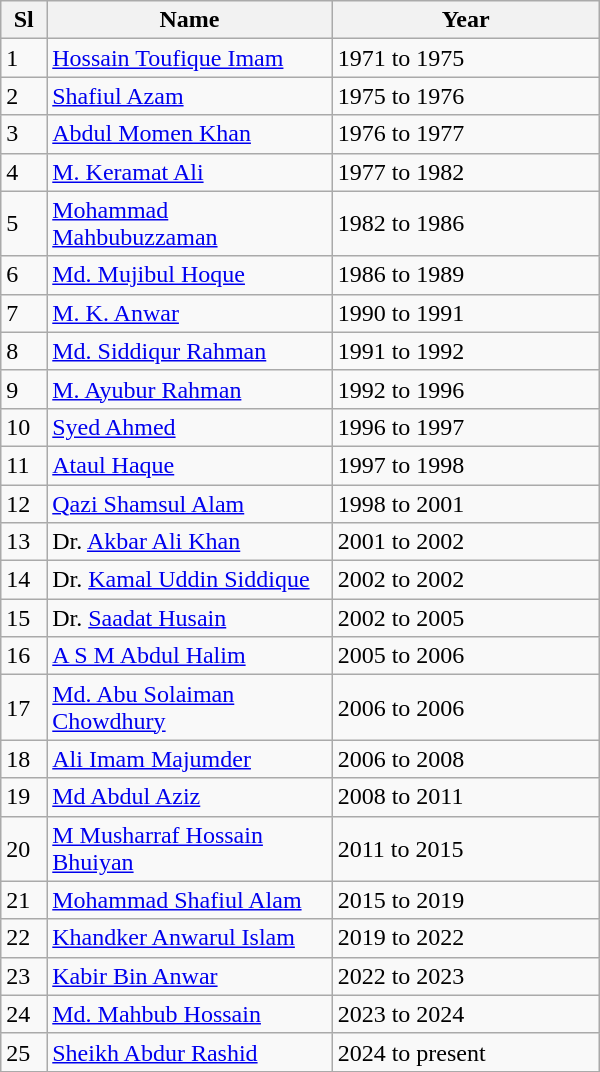<table class="wikitable" style="width: 400px">
<tr>
<th width="25px">Sl</th>
<th width="200px">Name</th>
<th width="200px">Year</th>
</tr>
<tr>
<td>1</td>
<td><a href='#'>Hossain Toufique Imam</a></td>
<td>1971 to 1975</td>
</tr>
<tr>
<td>2</td>
<td><a href='#'>Shafiul Azam</a></td>
<td>1975 to 1976</td>
</tr>
<tr>
<td>3</td>
<td><a href='#'>Abdul Momen Khan</a></td>
<td>1976 to 1977</td>
</tr>
<tr>
<td>4</td>
<td><a href='#'>M. Keramat Ali</a></td>
<td>1977 to 1982</td>
</tr>
<tr>
<td>5</td>
<td><a href='#'>Mohammad Mahbubuzzaman</a></td>
<td>1982 to 1986</td>
</tr>
<tr>
<td>6</td>
<td><a href='#'>Md. Mujibul Hoque</a></td>
<td>1986 to 1989</td>
</tr>
<tr>
<td>7</td>
<td><a href='#'>M. K. Anwar</a></td>
<td>1990 to 1991</td>
</tr>
<tr>
<td>8</td>
<td><a href='#'>Md. Siddiqur Rahman</a></td>
<td>1991 to 1992</td>
</tr>
<tr>
<td>9</td>
<td><a href='#'>M. Ayubur Rahman</a></td>
<td>1992 to 1996</td>
</tr>
<tr>
<td>10</td>
<td><a href='#'>Syed Ahmed</a></td>
<td>1996 to 1997</td>
</tr>
<tr>
<td>11</td>
<td><a href='#'>Ataul Haque</a></td>
<td>1997 to 1998</td>
</tr>
<tr>
<td>12</td>
<td><a href='#'>Qazi Shamsul Alam</a></td>
<td>1998 to 2001</td>
</tr>
<tr>
<td>13</td>
<td>Dr. <a href='#'>Akbar Ali Khan</a></td>
<td>2001 to 2002</td>
</tr>
<tr>
<td>14</td>
<td>Dr. <a href='#'>Kamal Uddin Siddique</a></td>
<td>2002 to 2002</td>
</tr>
<tr>
<td>15</td>
<td>Dr. <a href='#'>Saadat Husain</a></td>
<td>2002 to 2005</td>
</tr>
<tr>
<td>16</td>
<td><a href='#'>A S M Abdul Halim</a></td>
<td>2005 to 2006</td>
</tr>
<tr>
<td>17</td>
<td><a href='#'>Md. Abu Solaiman Chowdhury</a></td>
<td>2006 to 2006</td>
</tr>
<tr>
<td>18</td>
<td><a href='#'>Ali Imam Majumder</a></td>
<td>2006 to 2008</td>
</tr>
<tr>
<td>19</td>
<td><a href='#'>Md Abdul Aziz</a></td>
<td>2008 to 2011</td>
</tr>
<tr>
<td>20</td>
<td><a href='#'>M Musharraf Hossain Bhuiyan</a></td>
<td>2011 to 2015</td>
</tr>
<tr>
<td>21</td>
<td><a href='#'>Mohammad Shafiul Alam</a></td>
<td>2015 to 2019</td>
</tr>
<tr>
<td>22</td>
<td><a href='#'>Khandker Anwarul Islam</a></td>
<td>2019 to 2022</td>
</tr>
<tr>
<td>23</td>
<td><a href='#'>Kabir Bin Anwar</a></td>
<td>2022 to 2023</td>
</tr>
<tr>
<td>24</td>
<td><a href='#'>Md. Mahbub Hossain</a></td>
<td>2023 to 2024</td>
</tr>
<tr>
<td>25</td>
<td><a href='#'>Sheikh Abdur Rashid</a></td>
<td>2024 to present</td>
</tr>
<tr>
</tr>
</table>
